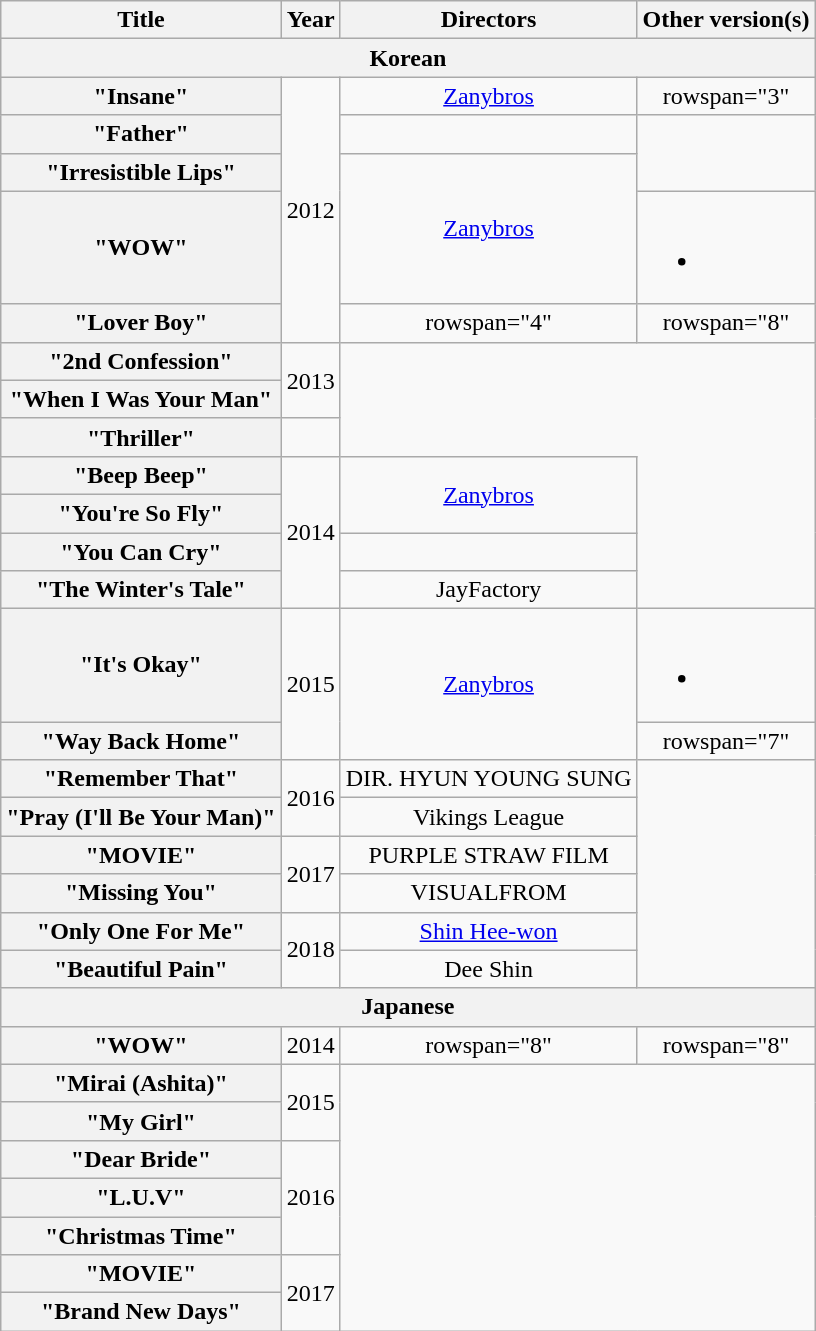<table class="wikitable plainrowheaders" style="text-align:center">
<tr>
<th scope="col">Title</th>
<th scope="col">Year</th>
<th scope="col">Directors</th>
<th scope="col">Other version(s)</th>
</tr>
<tr>
<th colspan="4">Korean</th>
</tr>
<tr>
<th scope="row">"Insane"</th>
<td rowspan="5">2012</td>
<td><a href='#'>Zanybros</a></td>
<td>rowspan="3" </td>
</tr>
<tr>
<th scope="row">"Father"</th>
<td></td>
</tr>
<tr>
<th scope="row">"Irresistible Lips"</th>
<td rowspan="2"><a href='#'>Zanybros</a></td>
</tr>
<tr>
<th scope="row">"WOW"</th>
<td><br><ul><li></li></ul></td>
</tr>
<tr>
<th scope="row">"Lover Boy"</th>
<td>rowspan="4" </td>
<td>rowspan="8" </td>
</tr>
<tr>
<th scope="row">"2nd Confession"</th>
<td rowspan="2">2013</td>
</tr>
<tr>
<th scope="row">"When I Was Your Man"</th>
</tr>
<tr>
<th scope="row">"Thriller"</th>
<td></td>
</tr>
<tr>
<th scope="row">"Beep Beep"</th>
<td rowspan="4">2014</td>
<td rowspan="2"><a href='#'>Zanybros</a></td>
</tr>
<tr>
<th scope="row">"You're So Fly"</th>
</tr>
<tr>
<th scope="row">"You Can Cry"</th>
<td></td>
</tr>
<tr>
<th scope="row">"The Winter's Tale"</th>
<td>JayFactory</td>
</tr>
<tr>
<th scope="row">"It's Okay"</th>
<td rowspan="2">2015</td>
<td rowspan="2"><a href='#'>Zanybros</a></td>
<td><br><ul><li></li></ul></td>
</tr>
<tr>
<th scope="row">"Way Back Home"</th>
<td>rowspan="7" </td>
</tr>
<tr>
<th scope="row">"Remember That"</th>
<td rowspan="2">2016</td>
<td>DIR. HYUN YOUNG SUNG</td>
</tr>
<tr>
<th scope="row">"Pray (I'll Be Your Man)"</th>
<td>Vikings League</td>
</tr>
<tr>
<th scope="row">"MOVIE"</th>
<td rowspan="2">2017</td>
<td>PURPLE STRAW FILM</td>
</tr>
<tr>
<th scope="row">"Missing You"</th>
<td>VISUALFROM</td>
</tr>
<tr>
<th scope="row">"Only One For Me"</th>
<td rowspan="2">2018</td>
<td><a href='#'>Shin Hee-won</a></td>
</tr>
<tr>
<th scope="row">"Beautiful Pain"</th>
<td>Dee Shin</td>
</tr>
<tr>
<th colspan="4">Japanese</th>
</tr>
<tr>
<th scope="row">"WOW"</th>
<td>2014</td>
<td>rowspan="8" </td>
<td>rowspan="8" </td>
</tr>
<tr>
<th scope="row">"Mirai (Ashita)"</th>
<td rowspan="2">2015</td>
</tr>
<tr>
<th scope="row">"My Girl"</th>
</tr>
<tr>
<th scope="row">"Dear Bride"</th>
<td rowspan="3">2016</td>
</tr>
<tr>
<th scope="row">"L.U.V"</th>
</tr>
<tr>
<th scope="row">"Christmas Time"</th>
</tr>
<tr>
<th scope="row">"MOVIE"</th>
<td rowspan="2">2017</td>
</tr>
<tr>
<th Scope="row">"Brand New Days"</th>
</tr>
</table>
